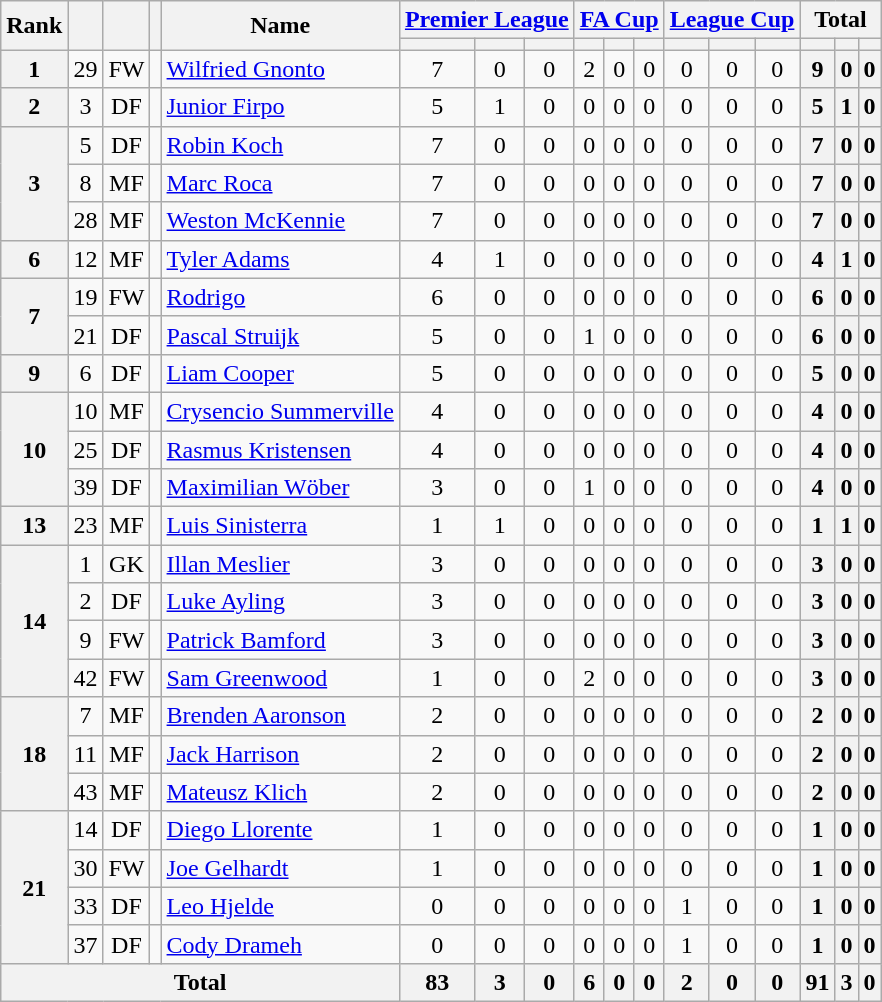<table class="wikitable sortable" style="text-align:center;">
<tr>
<th rowspan="2">Rank</th>
<th rowspan="2"></th>
<th rowspan="2"></th>
<th rowspan="2"></th>
<th rowspan="2">Name</th>
<th colspan="3"><a href='#'>Premier League</a></th>
<th colspan="3"><a href='#'>FA Cup</a></th>
<th colspan="3"><a href='#'>League Cup</a></th>
<th colspan="3">Total</th>
</tr>
<tr>
<th></th>
<th></th>
<th></th>
<th></th>
<th></th>
<th></th>
<th></th>
<th></th>
<th></th>
<th></th>
<th></th>
<th></th>
</tr>
<tr>
<th rowspan="1">1</th>
<td>29</td>
<td>FW</td>
<td></td>
<td style="text-align:left;" data-sort-value="Gnonto, Wilfried"><a href='#'>Wilfried Gnonto</a><br></td>
<td>7</td>
<td>0</td>
<td>0<br></td>
<td>2</td>
<td>0</td>
<td>0<br></td>
<td>0</td>
<td>0</td>
<td>0<br></td>
<th>9</th>
<th>0</th>
<th>0</th>
</tr>
<tr>
<th rowspan="1">2</th>
<td>3</td>
<td>DF</td>
<td></td>
<td style="text-align:left;" data-sort-value=", Junior Firpo"><a href='#'>Junior Firpo</a><br></td>
<td>5</td>
<td>1</td>
<td>0<br></td>
<td>0</td>
<td>0</td>
<td>0<br></td>
<td>0</td>
<td>0</td>
<td>0<br></td>
<th>5</th>
<th>1</th>
<th>0</th>
</tr>
<tr>
<th rowspan="3">3</th>
<td>5</td>
<td>DF</td>
<td></td>
<td style="text-align:left;" data-sort-value="Koch, Robin"><a href='#'>Robin Koch</a><br></td>
<td>7</td>
<td>0</td>
<td>0<br></td>
<td>0</td>
<td>0</td>
<td>0<br></td>
<td>0</td>
<td>0</td>
<td>0<br></td>
<th>7</th>
<th>0</th>
<th>0</th>
</tr>
<tr>
<td>8</td>
<td>MF</td>
<td></td>
<td style="text-align:left;" data-sort-value="Roca, Marc"><a href='#'>Marc Roca</a><br></td>
<td>7</td>
<td>0</td>
<td>0<br></td>
<td>0</td>
<td>0</td>
<td>0<br></td>
<td>0</td>
<td>0</td>
<td>0<br></td>
<th>7</th>
<th>0</th>
<th>0</th>
</tr>
<tr>
<td>28</td>
<td>MF</td>
<td></td>
<td style="text-align:left;" data-sort-value="McKennie, Weston"><a href='#'>Weston McKennie</a><br></td>
<td>7</td>
<td>0</td>
<td>0<br></td>
<td>0</td>
<td>0</td>
<td>0<br></td>
<td>0</td>
<td>0</td>
<td>0<br></td>
<th>7</th>
<th>0</th>
<th>0</th>
</tr>
<tr>
<th rowspan="1">6</th>
<td>12</td>
<td>MF</td>
<td></td>
<td style="text-align:left;" data-sort-value="Adams, Tyler"><a href='#'>Tyler Adams</a><br></td>
<td>4</td>
<td>1</td>
<td>0<br></td>
<td>0</td>
<td>0</td>
<td>0<br></td>
<td>0</td>
<td>0</td>
<td>0<br></td>
<th>4</th>
<th>1</th>
<th>0</th>
</tr>
<tr>
<th rowspan="2">7</th>
<td>19</td>
<td>FW</td>
<td></td>
<td style="text-align:left;" data-sort-value=", Rodrigo"><a href='#'>Rodrigo</a><br></td>
<td>6</td>
<td>0</td>
<td>0<br></td>
<td>0</td>
<td>0</td>
<td>0<br></td>
<td>0</td>
<td>0</td>
<td>0<br></td>
<th>6</th>
<th>0</th>
<th>0</th>
</tr>
<tr>
<td>21</td>
<td>DF</td>
<td></td>
<td style="text-align:left;" data-sort-value="Struijk, Pascal"><a href='#'>Pascal Struijk</a><br></td>
<td>5</td>
<td>0</td>
<td>0<br></td>
<td>1</td>
<td>0</td>
<td>0<br></td>
<td>0</td>
<td>0</td>
<td>0<br></td>
<th>6</th>
<th>0</th>
<th>0</th>
</tr>
<tr>
<th rowspan="1">9</th>
<td>6</td>
<td>DF</td>
<td></td>
<td style="text-align:left;" data-sort-value="Cooper, Liam"><a href='#'>Liam Cooper</a><br></td>
<td>5</td>
<td>0</td>
<td>0<br></td>
<td>0</td>
<td>0</td>
<td>0<br></td>
<td>0</td>
<td>0</td>
<td>0<br></td>
<th>5</th>
<th>0</th>
<th>0</th>
</tr>
<tr>
<th rowspan="3">10</th>
<td>10</td>
<td>MF</td>
<td></td>
<td style="text-align:left;" data-sort-value="Summerville, Crysencio"><a href='#'>Crysencio Summerville</a><br></td>
<td>4</td>
<td>0</td>
<td>0<br></td>
<td>0</td>
<td>0</td>
<td>0<br></td>
<td>0</td>
<td>0</td>
<td>0<br></td>
<th>4</th>
<th>0</th>
<th>0</th>
</tr>
<tr>
<td>25</td>
<td>DF</td>
<td></td>
<td style="text-align:left;" data-sort-value="Kristensen, Rasmus"><a href='#'>Rasmus Kristensen</a><br></td>
<td>4</td>
<td>0</td>
<td>0<br></td>
<td>0</td>
<td>0</td>
<td>0<br></td>
<td>0</td>
<td>0</td>
<td>0<br></td>
<th>4</th>
<th>0</th>
<th>0</th>
</tr>
<tr>
<td>39</td>
<td>DF</td>
<td></td>
<td style="text-align:left;" data-sort-value="Wöber, Max"><a href='#'>Maximilian Wöber</a><br></td>
<td>3</td>
<td>0</td>
<td>0<br></td>
<td>1</td>
<td>0</td>
<td>0<br></td>
<td>0</td>
<td>0</td>
<td>0<br></td>
<th>4</th>
<th>0</th>
<th>0</th>
</tr>
<tr>
<th rowspan="1">13</th>
<td>23</td>
<td>MF</td>
<td></td>
<td style="text-align:left;" data-sort-value="Sinisterra, Luis"><a href='#'>Luis Sinisterra</a><br></td>
<td>1</td>
<td>1</td>
<td>0<br></td>
<td>0</td>
<td>0</td>
<td>0<br></td>
<td>0</td>
<td>0</td>
<td>0<br></td>
<th>1</th>
<th>1</th>
<th>0</th>
</tr>
<tr>
<th rowspan="4">14</th>
<td>1</td>
<td>GK</td>
<td></td>
<td style="text-align:left;" data-sort-value="Meslier, Illan"><a href='#'>Illan Meslier</a><br></td>
<td>3</td>
<td>0</td>
<td>0<br></td>
<td>0</td>
<td>0</td>
<td>0<br></td>
<td>0</td>
<td>0</td>
<td>0<br></td>
<th>3</th>
<th>0</th>
<th>0</th>
</tr>
<tr>
<td>2</td>
<td>DF</td>
<td></td>
<td style="text-align:left;" data-sort-value="Ayling, Luke"><a href='#'>Luke Ayling</a><br></td>
<td>3</td>
<td>0</td>
<td>0<br></td>
<td>0</td>
<td>0</td>
<td>0<br></td>
<td>0</td>
<td>0</td>
<td>0<br></td>
<th>3</th>
<th>0</th>
<th>0</th>
</tr>
<tr>
<td>9</td>
<td>FW</td>
<td></td>
<td style="text-align:left;" data-sort-value="Bamford, Patrick"><a href='#'>Patrick Bamford</a><br></td>
<td>3</td>
<td>0</td>
<td>0<br></td>
<td>0</td>
<td>0</td>
<td>0<br></td>
<td>0</td>
<td>0</td>
<td>0<br></td>
<th>3</th>
<th>0</th>
<th>0</th>
</tr>
<tr>
<td>42</td>
<td>FW</td>
<td></td>
<td style="text-align:left;" data-sort-value="Greenwood, Sam"><a href='#'>Sam Greenwood</a><br></td>
<td>1</td>
<td>0</td>
<td>0<br></td>
<td>2</td>
<td>0</td>
<td>0<br></td>
<td>0</td>
<td>0</td>
<td>0<br></td>
<th>3</th>
<th>0</th>
<th>0</th>
</tr>
<tr>
<th rowspan="3">18</th>
<td>7</td>
<td>MF</td>
<td></td>
<td style="text-align:left;" data-sort-value="Aaronson, Brenden"><a href='#'>Brenden Aaronson</a><br></td>
<td>2</td>
<td>0</td>
<td>0<br></td>
<td>0</td>
<td>0</td>
<td>0<br></td>
<td>0</td>
<td>0</td>
<td>0<br></td>
<th>2</th>
<th>0</th>
<th>0</th>
</tr>
<tr>
<td>11</td>
<td>MF</td>
<td></td>
<td style="text-align:left;" data-sort-value="Harrison, Jack"><a href='#'>Jack Harrison</a><br></td>
<td>2</td>
<td>0</td>
<td>0<br></td>
<td>0</td>
<td>0</td>
<td>0<br></td>
<td>0</td>
<td>0</td>
<td>0<br></td>
<th>2</th>
<th>0</th>
<th>0</th>
</tr>
<tr>
<td>43</td>
<td>MF</td>
<td></td>
<td style="text-align:left;" data-sort-value="Klich, Mateusz"><a href='#'>Mateusz Klich</a><br></td>
<td>2</td>
<td>0</td>
<td>0<br></td>
<td>0</td>
<td>0</td>
<td>0<br></td>
<td>0</td>
<td>0</td>
<td>0<br></td>
<th>2</th>
<th>0</th>
<th>0</th>
</tr>
<tr>
<th rowspan="4">21</th>
<td>14</td>
<td>DF</td>
<td></td>
<td style="text-align:left;" data-sort-value="Llorente, Diego"><a href='#'>Diego Llorente</a><br></td>
<td>1</td>
<td>0</td>
<td>0<br></td>
<td>0</td>
<td>0</td>
<td>0<br></td>
<td>0</td>
<td>0</td>
<td>0<br></td>
<th>1</th>
<th>0</th>
<th>0</th>
</tr>
<tr>
<td>30</td>
<td>FW</td>
<td></td>
<td style="text-align:left;" data-sort-value="Gelhardt, Joe"><a href='#'>Joe Gelhardt</a><br></td>
<td>1</td>
<td>0</td>
<td>0<br></td>
<td>0</td>
<td>0</td>
<td>0<br></td>
<td>0</td>
<td>0</td>
<td>0<br></td>
<th>1</th>
<th>0</th>
<th>0</th>
</tr>
<tr>
<td>33</td>
<td>DF</td>
<td></td>
<td style="text-align:left;" data-sort-value="Hjelde, Leo"><a href='#'>Leo Hjelde</a><br></td>
<td>0</td>
<td>0</td>
<td>0<br></td>
<td>0</td>
<td>0</td>
<td>0<br></td>
<td>1</td>
<td>0</td>
<td>0<br></td>
<th>1</th>
<th>0</th>
<th>0</th>
</tr>
<tr>
<td>37</td>
<td>DF</td>
<td></td>
<td style="text-align:left;" data-sort-value="Drameh, Cody"><a href='#'>Cody Drameh</a><br></td>
<td>0</td>
<td>0</td>
<td>0<br></td>
<td>0</td>
<td>0</td>
<td>0<br></td>
<td>1</td>
<td>0</td>
<td>0<br></td>
<th>1</th>
<th>0</th>
<th>0</th>
</tr>
<tr>
<th colspan="5">Total<br></th>
<th>83</th>
<th>3</th>
<th>0<br></th>
<th>6</th>
<th>0</th>
<th>0<br></th>
<th>2</th>
<th>0</th>
<th>0<br></th>
<th>91</th>
<th>3</th>
<th>0</th>
</tr>
</table>
